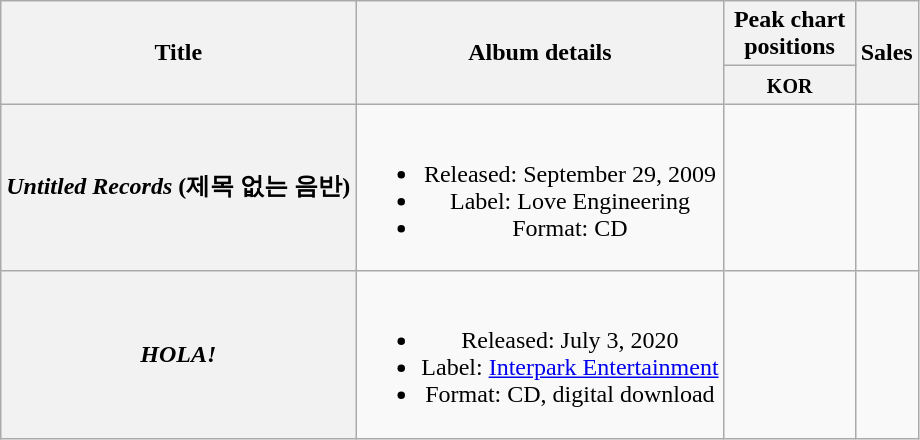<table class="wikitable plainrowheaders" style="text-align:center;">
<tr>
<th scope="col" rowspan="2">Title</th>
<th scope="col" rowspan="2">Album details</th>
<th scope="col" colspan="1" style="width:5em;">Peak chart positions</th>
<th scope="col" rowspan="2">Sales</th>
</tr>
<tr>
<th><small>KOR</small><br></th>
</tr>
<tr>
<th scope="row"><em>Untitled Records</em> (제목 없는 음반)</th>
<td><br><ul><li>Released: September 29, 2009</li><li>Label: Love Engineering</li><li>Format: CD</li></ul></td>
<td></td>
<td></td>
</tr>
<tr>
<th scope="row"><em>HOLA!</em></th>
<td><br><ul><li>Released: July 3, 2020</li><li>Label: <a href='#'>Interpark Entertainment</a></li><li>Format: CD, digital download</li></ul></td>
<td></td>
<td></td>
</tr>
</table>
